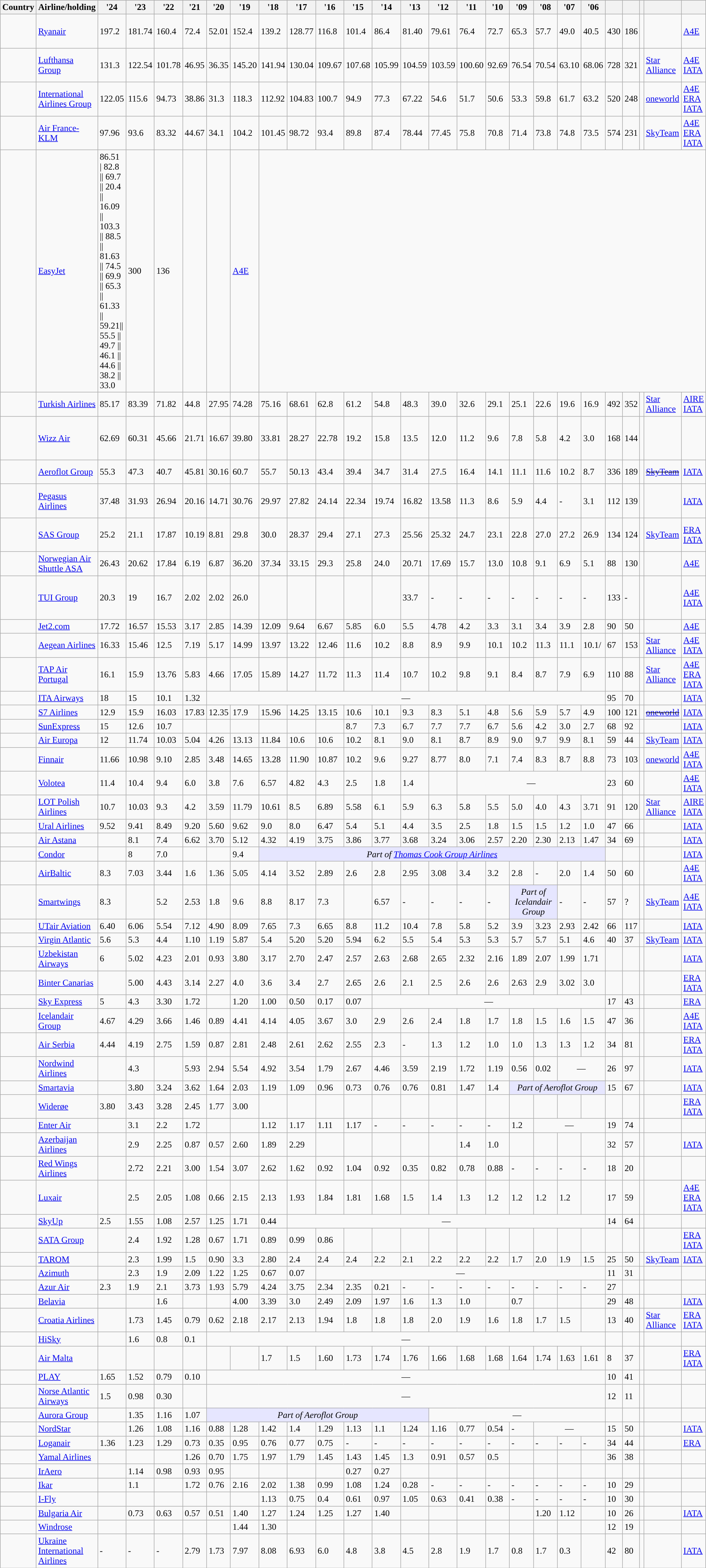<table class="sortable wikitable static-row-numbers defaultright col1left col2left ">
<tr>
<th>Country</th>
<th width="80">Airline/holding</th>
<th>'24</th>
<th>'23</th>
<th>'22</th>
<th>'21</th>
<th>'20</th>
<th>'19</th>
<th>'18</th>
<th>'17</th>
<th>'16</th>
<th>'15</th>
<th>'14</th>
<th>'13</th>
<th>'12</th>
<th>'11</th>
<th>'10</th>
<th>'09</th>
<th>'08</th>
<th>'07</th>
<th>'06</th>
<th></th>
<th></th>
<th></th>
<th></th>
<th></th>
</tr>
<tr>
<td style="white-space: nowrap;"><br><br><br></td>
<td><a href='#'>Ryanair</a></td>
<td>197.2</td>
<td>181.74</td>
<td>160.4</td>
<td>72.4</td>
<td>52.01</td>
<td>152.4</td>
<td>139.2</td>
<td>128.77</td>
<td>116.8</td>
<td>101.4</td>
<td>86.4</td>
<td>81.40</td>
<td>79.61</td>
<td>76.4</td>
<td>72.7</td>
<td>65.3</td>
<td>57.7</td>
<td>49.0</td>
<td>40.5</td>
<td>430</td>
<td>186</td>
<td><small></small></td>
<td></td>
<td><a href='#'>A4E</a></td>
</tr>
<tr>
<td style="white-space: nowrap;"><br><br><br></td>
<td><a href='#'>Lufthansa Group</a></td>
<td>131.3</td>
<td>122.54</td>
<td>101.78</td>
<td>46.95</td>
<td>36.35</td>
<td>145.20</td>
<td>141.94</td>
<td>130.04</td>
<td>109.67</td>
<td>107.68</td>
<td>105.99</td>
<td>104.59</td>
<td>103.59</td>
<td>100.60</td>
<td>92.69</td>
<td>76.54</td>
<td>70.54</td>
<td>63.10</td>
<td>68.06</td>
<td>728</td>
<td>321</td>
<td><small></small></td>
<td><a href='#'>Star Alliance</a></td>
<td><a href='#'>A4E</a><br><a href='#'>IATA</a></td>
</tr>
<tr>
<td style="white-space: nowrap;"><br><br></td>
<td><a href='#'>International Airlines Group</a></td>
<td>122.05</td>
<td>115.6</td>
<td>94.73</td>
<td>38.86</td>
<td>31.3</td>
<td>118.3</td>
<td>112.92</td>
<td>104.83</td>
<td>100.7</td>
<td>94.9</td>
<td>77.3</td>
<td>67.22</td>
<td>54.6</td>
<td>51.7</td>
<td>50.6</td>
<td>53.3</td>
<td>59.8</td>
<td>61.7</td>
<td>63.2</td>
<td>520</td>
<td>248</td>
<td><small></small></td>
<td><a href='#'>oneworld</a></td>
<td><a href='#'>A4E</a><br><a href='#'>ERA</a><br><a href='#'>IATA</a></td>
</tr>
<tr>
<td style="white-space: nowrap;"><br></td>
<td><a href='#'>Air France-KLM</a></td>
<td>97.96</td>
<td>93.6</td>
<td>83.32</td>
<td>44.67</td>
<td>34.1</td>
<td>104.2</td>
<td>101.45</td>
<td>98.72</td>
<td>93.4</td>
<td>89.8</td>
<td>87.4</td>
<td>78.44</td>
<td>77.45</td>
<td>75.8</td>
<td>70.8</td>
<td>71.4</td>
<td>73.8</td>
<td>74.8</td>
<td>73.5</td>
<td>574</td>
<td>231</td>
<td><small><br></small></td>
<td><a href='#'>SkyTeam</a></td>
<td><a href='#'>A4E</a><br><a href='#'>ERA</a><br><a href='#'>IATA</a></td>
</tr>
<tr>
<td style="white-space: nowrap;"><br><br></td>
<td><a href='#'>EasyJet</a></td>
<td>86.51<br>| 82.8 || 69.7 || 20.4 || 16.09 || 103.3 || 88.5 || 81.63 || 74.5 || 69.9 || 65.3 || 61.33 || 59.21|| 55.5 || 49.7 || 46.1 || 44.6 || 38.2 || 33.0</td>
<td>300</td>
<td>136</td>
<td><small><br><br></small></td>
<td></td>
<td><a href='#'>A4E</a></td>
</tr>
<tr>
<td style="white-space: nowrap;"></td>
<td><a href='#'>Turkish Airlines</a></td>
<td>85.17</td>
<td>83.39</td>
<td>71.82</td>
<td>44.8</td>
<td>27.95</td>
<td>74.28</td>
<td>75.16</td>
<td>68.61</td>
<td>62.8</td>
<td>61.2</td>
<td>54.8</td>
<td>48.3</td>
<td>39.0</td>
<td>32.6</td>
<td>29.1</td>
<td>25.1</td>
<td>22.6</td>
<td>19.6</td>
<td>16.9</td>
<td>492</td>
<td>352</td>
<td><small><br></small></td>
<td><a href='#'>Star Alliance</a></td>
<td><a href='#'>AIRE</a><br><a href='#'>IATA</a></td>
</tr>
<tr>
<td style="white-space: nowrap;"><br><br><br><br></td>
<td><a href='#'>Wizz Air</a></td>
<td>62.69</td>
<td>60.31</td>
<td>45.66</td>
<td>21.71</td>
<td>16.67</td>
<td>39.80</td>
<td>33.81</td>
<td>28.27</td>
<td>22.78</td>
<td>19.2</td>
<td>15.8</td>
<td>13.5</td>
<td>12.0</td>
<td>11.2</td>
<td>9.6</td>
<td>7.8</td>
<td>5.8</td>
<td>4.2</td>
<td>3.0</td>
<td>168</td>
<td>144</td>
<td><small></small></td>
<td></td>
<td></td>
</tr>
<tr>
<td style="white-space: nowrap;"></td>
<td><a href='#'>Aeroflot Group</a></td>
<td>55.3</td>
<td>47.3</td>
<td>40.7</td>
<td>45.81</td>
<td>30.16</td>
<td>60.7</td>
<td>55.7</td>
<td>50.13</td>
<td>43.4</td>
<td>39.4</td>
<td>34.7</td>
<td>31.4</td>
<td>27.5</td>
<td>16.4</td>
<td>14.1</td>
<td>11.1</td>
<td>11.6</td>
<td>10.2</td>
<td>8.7</td>
<td>336</td>
<td>189</td>
<td><small><br><br></small></td>
<td><s><a href='#'>SkyTeam</a></s></td>
<td><a href='#'>IATA</a></td>
</tr>
<tr>
<td style="white-space: nowrap;"></td>
<td><a href='#'>Pegasus Airlines</a></td>
<td>37.48</td>
<td>31.93</td>
<td>26.94</td>
<td>20.16</td>
<td>14.71</td>
<td>30.76</td>
<td>29.97</td>
<td>27.82</td>
<td>24.14</td>
<td>22.34</td>
<td>19.74</td>
<td>16.82</td>
<td>13.58</td>
<td>11.3</td>
<td>8.6</td>
<td>5.9</td>
<td>4.4</td>
<td>-</td>
<td>3.1</td>
<td>112</td>
<td>139</td>
<td><small><br><br><br></small></td>
<td></td>
<td><a href='#'>IATA</a></td>
</tr>
<tr>
<td style="white-space: nowrap;"><br><br><br></td>
<td><a href='#'>SAS Group</a></td>
<td>25.2</td>
<td>21.1</td>
<td>17.87</td>
<td>10.19</td>
<td>8.81</td>
<td>29.8</td>
<td>30.0</td>
<td>28.37</td>
<td>29.4</td>
<td>27.1</td>
<td>27.3</td>
<td>25.56</td>
<td>25.32</td>
<td>24.7</td>
<td>23.1</td>
<td>22.8</td>
<td>27.0</td>
<td>27.2</td>
<td>26.9</td>
<td>134</td>
<td>124</td>
<td><small><br></small></td>
<td><a href='#'>SkyTeam</a></td>
<td><a href='#'>ERA</a><br><a href='#'>IATA</a></td>
</tr>
<tr>
<td style="white-space: nowrap;"><br></td>
<td><a href='#'>Norwegian Air Shuttle ASA</a></td>
<td>26.43</td>
<td>20.62</td>
<td>17.84</td>
<td>6.19</td>
<td>6.87</td>
<td>36.20</td>
<td>37.34</td>
<td>33.15</td>
<td>29.3</td>
<td>25.8</td>
<td>24.0</td>
<td>20.71</td>
<td>17.69</td>
<td>15.7</td>
<td>13.0</td>
<td>10.8</td>
<td>9.1</td>
<td>6.9</td>
<td>5.1</td>
<td>88</td>
<td>130</td>
<td><small><br><br></small></td>
<td></td>
<td><a href='#'>A4E</a></td>
</tr>
<tr>
<td style="white-space: nowrap;"><br><br><br><br></td>
<td><a href='#'>TUI Group</a></td>
<td>20.3</td>
<td>19</td>
<td>16.7</td>
<td>2.02</td>
<td>2.02</td>
<td>26.0</td>
<td></td>
<td></td>
<td></td>
<td></td>
<td></td>
<td>33.7</td>
<td>-</td>
<td>-</td>
<td>-</td>
<td>-</td>
<td>-</td>
<td>-</td>
<td>-</td>
<td>133</td>
<td>-</td>
<td><small></small></td>
<td></td>
<td><a href='#'>A4E</a><br><a href='#'>IATA</a></td>
</tr>
<tr>
<td style="white-space: nowrap;"></td>
<td><a href='#'>Jet2.com</a></td>
<td>17.72</td>
<td>16.57</td>
<td>15.53</td>
<td>3.17</td>
<td>2.85</td>
<td>14.39</td>
<td>12.09</td>
<td>9.64</td>
<td>6.67</td>
<td>5.85</td>
<td>6.0</td>
<td>5.5</td>
<td>4.78</td>
<td>4.2</td>
<td>3.3</td>
<td>3.1</td>
<td>3.4</td>
<td>3.9</td>
<td>2.8</td>
<td>90</td>
<td>50</td>
<td><small></small></td>
<td></td>
<td><a href='#'>A4E</a></td>
</tr>
<tr>
<td style="white-space: nowrap;"></td>
<td><a href='#'>Aegean Airlines</a></td>
<td>16.33</td>
<td>15.46</td>
<td>12.5</td>
<td>7.19</td>
<td>5.17</td>
<td>14.99</td>
<td>13.97</td>
<td>13.22</td>
<td>12.46</td>
<td>11.6</td>
<td>10.2</td>
<td>8.8</td>
<td>8.9</td>
<td>9.9</td>
<td>10.1</td>
<td>10.2</td>
<td>11.3</td>
<td>11.1</td>
<td>10.1/</td>
<td>67</td>
<td>153</td>
<td><small></small> <small></small></td>
<td><a href='#'>Star Alliance</a></td>
<td><a href='#'>A4E</a><br><a href='#'>IATA</a></td>
</tr>
<tr>
<td style="white-space: nowrap;"></td>
<td><a href='#'>TAP Air Portugal</a></td>
<td>16.1</td>
<td>15.9</td>
<td>13.76</td>
<td>5.83</td>
<td>4.66</td>
<td>17.05</td>
<td>15.89</td>
<td>14.27</td>
<td>11.72</td>
<td>11.3</td>
<td>11.4</td>
<td>10.7</td>
<td>10.2</td>
<td>9.8</td>
<td>9.1</td>
<td>8.4</td>
<td>8.7</td>
<td>7.9</td>
<td>6.9</td>
<td>110</td>
<td>88</td>
<td><small></small></td>
<td><a href='#'>Star Alliance</a></td>
<td><a href='#'>A4E</a><br><a href='#'>ERA</a><br><a href='#'>IATA</a></td>
</tr>
<tr>
<td style="white-space: nowrap;"></td>
<td><a href='#'>ITA Airways</a></td>
<td>18</td>
<td>15</td>
<td>10.1</td>
<td>1.32</td>
<td colspan=15 align="center">—</td>
<td>95</td>
<td>70</td>
<td><small></small></td>
<td></td>
<td><a href='#'>IATA</a></td>
</tr>
<tr>
<td style="white-space: nowrap;"></td>
<td><a href='#'>S7 Airlines</a></td>
<td>12.9</td>
<td>15.9</td>
<td>16.03</td>
<td>17.83</td>
<td>12.35</td>
<td>17.9</td>
<td>15.96</td>
<td>14.25</td>
<td>13.15</td>
<td>10.6</td>
<td>10.1</td>
<td>9.3</td>
<td>8.3</td>
<td>5.1</td>
<td>4.8</td>
<td>5.6</td>
<td>5.9</td>
<td>5.7</td>
<td>4.9</td>
<td>100</td>
<td>121</td>
<td><small></small></td>
<td><s><a href='#'>oneworld</a></s></td>
<td><a href='#'>IATA</a></td>
</tr>
<tr>
<td style="white-space: nowrap;"></td>
<td><a href='#'>SunExpress</a></td>
<td>15</td>
<td>12.6</td>
<td>10.7</td>
<td></td>
<td></td>
<td></td>
<td></td>
<td></td>
<td></td>
<td>8.7</td>
<td>7.3</td>
<td>6.7</td>
<td>7.7</td>
<td>7.7</td>
<td>6.7</td>
<td>5.6</td>
<td>4.2</td>
<td>3.0</td>
<td>2.7</td>
<td>68</td>
<td>92</td>
<td></td>
<td></td>
<td><a href='#'>IATA</a></td>
</tr>
<tr>
<td style="white-space: nowrap;"></td>
<td><a href='#'>Air Europa</a></td>
<td>12</td>
<td>11.74</td>
<td>10.03</td>
<td>5.04</td>
<td>4.26</td>
<td>13.13</td>
<td>11.84</td>
<td>10.6</td>
<td>10.6</td>
<td>10.2</td>
<td>8.1</td>
<td>9.0</td>
<td>8.1</td>
<td>8.7</td>
<td>8.9</td>
<td>9.0</td>
<td>9.7</td>
<td>9.9</td>
<td>8.1</td>
<td>59</td>
<td>44</td>
<td><small></small></td>
<td><a href='#'>SkyTeam</a></td>
<td><a href='#'>IATA</a></td>
</tr>
<tr>
<td style="white-space: nowrap;"></td>
<td><a href='#'>Finnair</a></td>
<td>11.66</td>
<td>10.98</td>
<td>9.10</td>
<td>2.85</td>
<td>3.48</td>
<td>14.65</td>
<td>13.28</td>
<td>11.90</td>
<td>10.87</td>
<td>10.2</td>
<td>9.6</td>
<td>9.27</td>
<td>8.77</td>
<td>8.0</td>
<td>7.1</td>
<td>7.4</td>
<td>8.3</td>
<td>8.7</td>
<td>8.8</td>
<td>73</td>
<td>103</td>
<td><small></small></td>
<td><a href='#'>oneworld</a></td>
<td><a href='#'>A4E</a><br><a href='#'>IATA</a></td>
</tr>
<tr>
<td style="white-space: nowrap;"></td>
<td><a href='#'>Volotea</a></td>
<td>11.4</td>
<td>10.4</td>
<td>9.4</td>
<td>6.0</td>
<td>3.8</td>
<td>7.6</td>
<td>6.57</td>
<td>4.82</td>
<td>4.3</td>
<td>2.5</td>
<td>1.8</td>
<td>1.4</td>
<td></td>
<td colspan=6 align="center">—</td>
<td>23</td>
<td>60</td>
<td><small></small></td>
<td></td>
<td><a href='#'>A4E</a><br><a href='#'>IATA</a></td>
</tr>
<tr>
<td style="white-space: nowrap;"></td>
<td><a href='#'>LOT Polish Airlines</a></td>
<td>10.7</td>
<td>10.03</td>
<td>9.3</td>
<td>4.2</td>
<td>3.59</td>
<td>11.79</td>
<td>10.61</td>
<td>8.5</td>
<td>6.89</td>
<td>5.58</td>
<td>6.1</td>
<td>5.9</td>
<td>6.3</td>
<td>5.8</td>
<td>5.5</td>
<td>5.0</td>
<td>4.0</td>
<td>4.3</td>
<td>3.71</td>
<td>91</td>
<td>120</td>
<td><small></small></td>
<td><a href='#'>Star Alliance</a></td>
<td><a href='#'>AIRE</a><br><a href='#'>IATA</a></td>
</tr>
<tr>
<td style="white-space: nowrap;"></td>
<td><a href='#'>Ural Airlines</a></td>
<td>9.52</td>
<td>9.41</td>
<td>8.49</td>
<td>9.20</td>
<td>5.60</td>
<td>9.62</td>
<td>9.0</td>
<td>8.0</td>
<td>6.47</td>
<td>5.4</td>
<td>5.1</td>
<td>4.4</td>
<td>3.5</td>
<td>2.5</td>
<td>1.8</td>
<td>1.5</td>
<td>1.5</td>
<td>1.2</td>
<td>1.0</td>
<td>47</td>
<td>66</td>
<td><small></small></td>
<td></td>
<td><a href='#'>IATA</a></td>
</tr>
<tr>
<td style="white-space: nowrap;"></td>
<td><a href='#'>Air Astana</a></td>
<td></td>
<td>8.1</td>
<td>7.4</td>
<td>6.62</td>
<td>3.70</td>
<td>5.12</td>
<td>4.32</td>
<td>4.19</td>
<td>3.75</td>
<td>3.86</td>
<td>3.77</td>
<td>3.68</td>
<td>3.24</td>
<td>3.06</td>
<td>2.57</td>
<td>2.20</td>
<td>2.30</td>
<td>2.13</td>
<td>1.47</td>
<td>34</td>
<td>69</td>
<td><small></small></td>
<td></td>
<td><a href='#'>IATA</a></td>
</tr>
<tr>
<td style="white-space: nowrap;"></td>
<td><a href='#'>Condor</a></td>
<td></td>
<td>8</td>
<td>7.0</td>
<td></td>
<td></td>
<td>9.4</td>
<td colspan="13" style="background:#e6e6ff" align="center"><em>Part of <a href='#'>Thomas Cook Group Airlines</a></em></td>
<td></td>
<td></td>
<td></td>
<td></td>
<td><a href='#'>IATA</a></td>
</tr>
<tr>
<td></td>
<td><a href='#'>AirBaltic</a></td>
<td>8.3</td>
<td>7.03</td>
<td>3.44</td>
<td>1.6</td>
<td>1.36</td>
<td>5.05</td>
<td>4.14</td>
<td>3.52</td>
<td>2.89</td>
<td>2.6</td>
<td>2.8</td>
<td>2.95</td>
<td>3.08</td>
<td>3.4</td>
<td>3.2</td>
<td>2.8</td>
<td>-</td>
<td>2.0</td>
<td>1.4</td>
<td>50</td>
<td>60</td>
<td><small></small></td>
<td></td>
<td><a href='#'>A4E</a><br><a href='#'>IATA</a></td>
</tr>
<tr>
<td style="white-space: nowrap;"><br><br><br></td>
<td><a href='#'>Smartwings</a></td>
<td>8.3</td>
<td></td>
<td>5.2</td>
<td>2.53</td>
<td>1.8</td>
<td>9.6</td>
<td>8.8</td>
<td>8.17</td>
<td>7.3</td>
<td></td>
<td>6.57</td>
<td>-</td>
<td>-</td>
<td>-</td>
<td>-</td>
<td colspan=2 style="background:#e6e6ff" align="center"><em>Part of Icelandair Group</em></td>
<td>-</td>
<td>-</td>
<td>57</td>
<td>?</td>
<td><small></small></td>
<td><a href='#'>SkyTeam</a></td>
<td><a href='#'>A4E</a><br><a href='#'>IATA</a></td>
</tr>
<tr>
<td style="white-space: nowrap;"></td>
<td><a href='#'>UTair Aviation</a></td>
<td>6.40</td>
<td>6.06</td>
<td>5.54</td>
<td>7.12</td>
<td>4.90</td>
<td>8.09</td>
<td>7.65</td>
<td>7.3</td>
<td>6.65</td>
<td>8.8</td>
<td>11.2</td>
<td>10.4</td>
<td>7.8</td>
<td>5.8</td>
<td>5.2</td>
<td>3.9</td>
<td>3.23</td>
<td>2.93</td>
<td>2.42</td>
<td>66</td>
<td>117</td>
<td><small></small></td>
<td></td>
<td><a href='#'>IATA</a></td>
</tr>
<tr>
<td></td>
<td><a href='#'>Virgin Atlantic</a></td>
<td>5.6</td>
<td>5.3</td>
<td>4.4</td>
<td>1.10</td>
<td>1.19</td>
<td>5.87</td>
<td>5.4</td>
<td>5.20</td>
<td>5.20</td>
<td>5.94</td>
<td>6.2</td>
<td>5.5</td>
<td>5.4</td>
<td>5.3</td>
<td>5.3</td>
<td>5.7</td>
<td>5.7</td>
<td>5.1</td>
<td>4.6</td>
<td>40</td>
<td>37</td>
<td><small></small></td>
<td><a href='#'>SkyTeam</a></td>
<td><a href='#'>IATA</a></td>
</tr>
<tr>
<td style="white-space: nowrap;"></td>
<td><a href='#'>Uzbekistan Airways</a></td>
<td>6</td>
<td>5.02</td>
<td>4.23</td>
<td>2.01</td>
<td>0.93</td>
<td>3.80</td>
<td>3.17</td>
<td>2.70</td>
<td>2.47</td>
<td>2.57</td>
<td>2.63</td>
<td>2.68</td>
<td>2.65</td>
<td>2.32</td>
<td>2.16</td>
<td>1.89</td>
<td>2.07</td>
<td>1.99</td>
<td>1.71</td>
<td></td>
<td></td>
<td><small></small></td>
<td></td>
<td><a href='#'>IATA</a></td>
</tr>
<tr>
<td style="white-space: nowrap;"></td>
<td><a href='#'>Binter Canarias</a></td>
<td></td>
<td>5.00</td>
<td>4.43</td>
<td>3.14</td>
<td>2.27</td>
<td>4.0</td>
<td>3.6</td>
<td>3.4</td>
<td>2.7</td>
<td>2.65</td>
<td>2.6</td>
<td>2.1</td>
<td>2.5</td>
<td>2.6</td>
<td>2.6</td>
<td>2.63</td>
<td>2.9</td>
<td>3.02</td>
<td>3.0</td>
<td></td>
<td></td>
<td><small></small></td>
<td></td>
<td><a href='#'>ERA</a><br><a href='#'>IATA</a></td>
</tr>
<tr>
<td></td>
<td><a href='#'>Sky Express</a></td>
<td>5</td>
<td>4.3</td>
<td>3.30</td>
<td>1.72</td>
<td></td>
<td>1.20</td>
<td>1.00</td>
<td>0.50</td>
<td>0.17</td>
<td>0.07</td>
<td colspan="9" align="center">—</td>
<td>17</td>
<td>43</td>
<td><small></small><br><small></small></td>
<td></td>
<td><a href='#'>ERA</a></td>
</tr>
<tr>
<td></td>
<td><a href='#'>Icelandair Group</a></td>
<td>4.67</td>
<td>4.29</td>
<td>3.66</td>
<td>1.46</td>
<td>0.89</td>
<td>4.41</td>
<td>4.14</td>
<td>4.05</td>
<td>3.67</td>
<td>3.0</td>
<td>2.9</td>
<td>2.6</td>
<td>2.4</td>
<td>1.8</td>
<td>1.7</td>
<td>1.8</td>
<td>1.5</td>
<td>1.6</td>
<td>1.5</td>
<td>47</td>
<td>36</td>
<td><small></small></td>
<td></td>
<td><a href='#'>A4E</a><br><a href='#'>IATA</a></td>
</tr>
<tr>
<td></td>
<td><a href='#'>Air Serbia</a></td>
<td>4.44</td>
<td>4.19</td>
<td>2.75</td>
<td>1.59</td>
<td>0.87</td>
<td>2.81</td>
<td>2.48</td>
<td>2.61</td>
<td>2.62</td>
<td>2.55</td>
<td>2.3</td>
<td>-</td>
<td>1.3</td>
<td>1.2</td>
<td>1.0</td>
<td>1.0</td>
<td>1.3</td>
<td>1.3</td>
<td>1.2</td>
<td>34</td>
<td>81</td>
<td><small></small></td>
<td style="white-space: nowrap;"></td>
<td><a href='#'>ERA</a><br><a href='#'>IATA</a></td>
</tr>
<tr>
<td style="white-space: nowrap;"></td>
<td><a href='#'>Nordwind Airlines</a></td>
<td></td>
<td>4.3</td>
<td></td>
<td>5.93</td>
<td>2.94</td>
<td>5.54</td>
<td>4.92</td>
<td>3.54</td>
<td>1.79</td>
<td>2.67</td>
<td>4.46</td>
<td>3.59</td>
<td>2.19</td>
<td>1.72</td>
<td>1.19</td>
<td>0.56</td>
<td>0.02</td>
<td colspan="2" align="center">—</td>
<td>26</td>
<td>97</td>
<td><small></small></td>
<td></td>
<td><a href='#'>IATA</a></td>
</tr>
<tr>
<td></td>
<td><a href='#'>Smartavia</a></td>
<td></td>
<td>3.80</td>
<td>3.24</td>
<td>3.62</td>
<td>1.64</td>
<td>2.03</td>
<td>1.19</td>
<td>1.09</td>
<td>0.96</td>
<td>0.73</td>
<td>0.76</td>
<td>0.76</td>
<td>0.81</td>
<td>1.47</td>
<td>1.4</td>
<td colspan="4" style="background:#e6e6ff" align="center"><em>Part of Aeroflot Group</em></td>
<td>15</td>
<td>67</td>
<td><small></small></td>
<td></td>
<td><a href='#'>IATA</a></td>
</tr>
<tr>
<td></td>
<td><a href='#'>Widerøe</a></td>
<td>3.80</td>
<td>3.43</td>
<td>3.28</td>
<td>2.45</td>
<td>1.77</td>
<td>3.00</td>
<td></td>
<td></td>
<td></td>
<td></td>
<td></td>
<td></td>
<td></td>
<td></td>
<td></td>
<td></td>
<td></td>
<td></td>
<td></td>
<td></td>
<td></td>
<td><small></small></td>
<td></td>
<td><a href='#'>ERA</a><br><a href='#'>IATA</a></td>
</tr>
<tr>
<td></td>
<td><a href='#'>Enter Air</a></td>
<td></td>
<td>3.1</td>
<td>2.2</td>
<td>1.72</td>
<td></td>
<td></td>
<td>1.12</td>
<td>1.17</td>
<td>1.11</td>
<td>1.17</td>
<td>-</td>
<td>-</td>
<td>-</td>
<td>-</td>
<td>-</td>
<td>1.2</td>
<td colspan="3" align="center">—</td>
<td>19</td>
<td>74</td>
<td></td>
<td></td>
<td></td>
</tr>
<tr>
<td></td>
<td><a href='#'>Azerbaijan Airlines</a></td>
<td></td>
<td>2.9</td>
<td>2.25</td>
<td>0.87</td>
<td>0.57</td>
<td>2.60</td>
<td>1.89</td>
<td>2.29</td>
<td></td>
<td></td>
<td></td>
<td></td>
<td></td>
<td>1.4</td>
<td>1.0</td>
<td></td>
<td></td>
<td></td>
<td></td>
<td>32</td>
<td>57</td>
<td><small></small></td>
<td></td>
<td><a href='#'>IATA</a></td>
</tr>
<tr>
<td></td>
<td><a href='#'>Red Wings Airlines</a></td>
<td></td>
<td>2.72</td>
<td>2.21</td>
<td>3.00</td>
<td>1.54</td>
<td>3.07</td>
<td>2.62</td>
<td>1.62</td>
<td>0.92</td>
<td>1.04</td>
<td>0.92</td>
<td>0.35</td>
<td>0.82</td>
<td>0.78</td>
<td>0.88</td>
<td>-</td>
<td>-</td>
<td>-</td>
<td>-</td>
<td>18</td>
<td>20</td>
<td><small></small></td>
<td></td>
<td></td>
</tr>
<tr>
<td></td>
<td><a href='#'>Luxair</a></td>
<td></td>
<td>2.5</td>
<td>2.05</td>
<td>1.08</td>
<td>0.66</td>
<td>2.15</td>
<td>2.13</td>
<td>1.93</td>
<td>1.84</td>
<td>1.81</td>
<td>1.68</td>
<td>1.5</td>
<td>1.4</td>
<td>1.3</td>
<td>1.2</td>
<td>1.2</td>
<td>1.2</td>
<td>1.2</td>
<td></td>
<td>17</td>
<td>59</td>
<td><small></small></td>
<td></td>
<td><a href='#'>A4E</a><br><a href='#'>ERA</a><br><a href='#'>IATA</a></td>
</tr>
<tr>
<td><br></td>
<td><a href='#'>SkyUp</a></td>
<td>2.5</td>
<td>1.55</td>
<td>1.08</td>
<td>2.57</td>
<td>1.25</td>
<td>1.71</td>
<td>0.44</td>
<td colspan="12" align="center">—</td>
<td>14</td>
<td>64</td>
<td><small><br></small></td>
<td></td>
<td></td>
</tr>
<tr>
<td style="white-space: nowrap;"></td>
<td><a href='#'>SATA Group</a></td>
<td></td>
<td>2.4</td>
<td>1.92</td>
<td>1.28</td>
<td>0.67</td>
<td>1.71</td>
<td>0.89</td>
<td>0.99</td>
<td>0.86</td>
<td></td>
<td></td>
<td></td>
<td></td>
<td></td>
<td></td>
<td></td>
<td></td>
<td></td>
<td></td>
<td></td>
<td></td>
<td></td>
<td></td>
<td><a href='#'>ERA</a><br><a href='#'>IATA</a></td>
</tr>
<tr>
<td></td>
<td><a href='#'>TAROM</a></td>
<td></td>
<td>2.3</td>
<td>1.99</td>
<td>1.5</td>
<td>0.90</td>
<td>3.3</td>
<td>2.80</td>
<td>2.4</td>
<td>2.4</td>
<td>2.4</td>
<td>2.2</td>
<td>2.1</td>
<td>2.2</td>
<td>2.2</td>
<td>2.2</td>
<td>1.7</td>
<td>2.0</td>
<td>1.9</td>
<td>1.5</td>
<td>25</td>
<td>50</td>
<td><small></small><small></small></td>
<td><a href='#'>SkyTeam</a></td>
<td><a href='#'>IATA</a></td>
</tr>
<tr>
<td></td>
<td><a href='#'>Azimuth</a></td>
<td></td>
<td>2.3</td>
<td>1.9</td>
<td>2.09</td>
<td>1.22</td>
<td>1.25</td>
<td>0.67</td>
<td>0.07</td>
<td colspan="11" align="center">—</td>
<td>11</td>
<td>31</td>
<td><small></small></td>
<td></td>
<td></td>
</tr>
<tr>
<td></td>
<td><a href='#'>Azur Air</a></td>
<td>2.3</td>
<td>1.9</td>
<td>2.1</td>
<td>3.73</td>
<td>1.93</td>
<td>5.79</td>
<td>4.24</td>
<td>3.75</td>
<td>2.34</td>
<td>2.35</td>
<td>0.21</td>
<td>-</td>
<td>-</td>
<td>-</td>
<td>-</td>
<td>-</td>
<td>-</td>
<td>-</td>
<td>-</td>
<td>27</td>
<td></td>
<td><small></small></td>
<td></td>
<td></td>
</tr>
<tr>
<td></td>
<td><a href='#'>Belavia</a></td>
<td></td>
<td></td>
<td>1.6</td>
<td></td>
<td></td>
<td>4.00</td>
<td>3.39</td>
<td>3.0</td>
<td>2.49</td>
<td>2.09</td>
<td>1.97</td>
<td>1.6</td>
<td>1.3</td>
<td>1.0</td>
<td></td>
<td>0.7</td>
<td></td>
<td></td>
<td></td>
<td>29</td>
<td>48</td>
<td><small></small><br><small></small></td>
<td></td>
<td><a href='#'>IATA</a></td>
</tr>
<tr>
<td></td>
<td><a href='#'>Croatia Airlines</a></td>
<td></td>
<td>1.73</td>
<td>1.45</td>
<td>0.79</td>
<td>0.62</td>
<td>2.18</td>
<td>2.17</td>
<td>2.13</td>
<td>1.94</td>
<td>1.8</td>
<td>1.8</td>
<td>1.8</td>
<td>2.0</td>
<td>1.9</td>
<td>1.6</td>
<td>1.8</td>
<td>1.7</td>
<td>1.5</td>
<td></td>
<td>13</td>
<td>40</td>
<td><small></small></td>
<td><a href='#'>Star Alliance</a></td>
<td><a href='#'>ERA</a><br><a href='#'>IATA</a></td>
</tr>
<tr>
<td style="white-space: nowrap;"><br></td>
<td><a href='#'>HiSky</a></td>
<td></td>
<td>1.6</td>
<td>0.8</td>
<td>0.1</td>
<td colspan=15 align="center">—</td>
<td></td>
<td></td>
<td><small></small></td>
<td></td>
<td></td>
</tr>
<tr>
<td></td>
<td><a href='#'>Air Malta</a></td>
<td></td>
<td></td>
<td></td>
<td></td>
<td></td>
<td></td>
<td>1.7</td>
<td>1.5</td>
<td>1.60</td>
<td>1.73</td>
<td>1.74</td>
<td>1.76</td>
<td>1.66</td>
<td>1.68</td>
<td>1.68</td>
<td>1.64</td>
<td>1.74</td>
<td>1.63</td>
<td>1.61</td>
<td>8</td>
<td>37</td>
<td><small></small></td>
<td></td>
<td><a href='#'>ERA</a><br><a href='#'>IATA</a></td>
</tr>
<tr>
<td style="white-space: nowrap;"></td>
<td><a href='#'>PLAY</a></td>
<td>1.65</td>
<td>1.52</td>
<td>0.79</td>
<td>0.10</td>
<td colspan="15" align="center">—</td>
<td>10</td>
<td>41</td>
<td><small></small></td>
<td></td>
<td></td>
</tr>
<tr>
<td style="white-space: nowrap;"></td>
<td><a href='#'>Norse Atlantic Airways</a></td>
<td>1.5</td>
<td>0.98</td>
<td>0.30</td>
<td></td>
<td colspan=15 align="center">—</td>
<td>12</td>
<td>11</td>
<td></td>
<td></td>
<td></td>
</tr>
<tr>
<td style="white-space: nowrap;"></td>
<td><a href='#'>Aurora Group</a></td>
<td></td>
<td>1.35</td>
<td>1.16</td>
<td>1.07</td>
<td colspan="8" style="background:#e6e6ff" align="center"><em>Part of Aeroflot Group</em></td>
<td colspan="7" align="center">—</td>
<td></td>
<td></td>
<td><small></small></td>
<td></td>
<td></td>
</tr>
<tr>
<td></td>
<td><a href='#'>NordStar</a></td>
<td></td>
<td>1.26</td>
<td>1.08</td>
<td>1.16</td>
<td>0.88</td>
<td>1.28</td>
<td>1.42</td>
<td>1.4</td>
<td>1.29</td>
<td>1.13</td>
<td>1.1</td>
<td>1.24</td>
<td>1.16</td>
<td>0.77</td>
<td>0.54</td>
<td>-</td>
<td colspan="3" align="center">—</td>
<td>15</td>
<td>50</td>
<td><small><br></small></td>
<td></td>
<td><a href='#'>IATA</a></td>
</tr>
<tr>
<td></td>
<td><a href='#'>Loganair</a></td>
<td>1.36</td>
<td>1.23</td>
<td>1.29</td>
<td>0.73</td>
<td>0.35</td>
<td>0.95</td>
<td>0.76</td>
<td>0.77</td>
<td>0.75</td>
<td>-</td>
<td>-</td>
<td>-</td>
<td>-</td>
<td>-</td>
<td>-</td>
<td>-</td>
<td>-</td>
<td>-</td>
<td>-</td>
<td>34</td>
<td>44</td>
<td><small> </small></td>
<td></td>
<td><a href='#'>ERA</a></td>
</tr>
<tr>
<td></td>
<td><a href='#'>Yamal Airlines</a></td>
<td></td>
<td></td>
<td></td>
<td>1.26</td>
<td>0.70</td>
<td>1.75</td>
<td>1.97</td>
<td>1.79</td>
<td>1.45</td>
<td>1.43</td>
<td>1.45</td>
<td>1.3</td>
<td>0.91</td>
<td>0.57</td>
<td>0.5</td>
<td></td>
<td></td>
<td></td>
<td></td>
<td>36</td>
<td>38</td>
<td><small></small></td>
<td></td>
<td></td>
</tr>
<tr>
<td></td>
<td><a href='#'>IrAero</a></td>
<td></td>
<td>1.14</td>
<td>0.98</td>
<td>0.93</td>
<td>0.95</td>
<td></td>
<td></td>
<td></td>
<td></td>
<td>0.27</td>
<td>0.27</td>
<td></td>
<td></td>
<td></td>
<td></td>
<td></td>
<td></td>
<td></td>
<td></td>
<td></td>
<td></td>
<td><small></small></td>
<td></td>
<td></td>
</tr>
<tr>
<td></td>
<td><a href='#'>Ikar</a></td>
<td></td>
<td>1.1</td>
<td></td>
<td>1.72</td>
<td>0.76</td>
<td>2.16</td>
<td>2.02</td>
<td>1.38</td>
<td>0.99</td>
<td>1.08</td>
<td>1.24</td>
<td>0.28</td>
<td>-</td>
<td>-</td>
<td>-</td>
<td>-</td>
<td>-</td>
<td>-</td>
<td>-</td>
<td>10</td>
<td>29</td>
<td><small></small></td>
<td></td>
<td></td>
</tr>
<tr>
<td></td>
<td><a href='#'>I-Fly</a></td>
<td></td>
<td></td>
<td></td>
<td></td>
<td></td>
<td></td>
<td>1.13</td>
<td>0.75</td>
<td>0.4</td>
<td>0.61</td>
<td>0.97</td>
<td>1.05</td>
<td>0.63</td>
<td>0.41</td>
<td>0.38</td>
<td>-</td>
<td>-</td>
<td>-</td>
<td>-</td>
<td>10</td>
<td>30</td>
<td><small></small></td>
<td></td>
<td></td>
</tr>
<tr>
<td></td>
<td><a href='#'>Bulgaria Air</a></td>
<td></td>
<td>0.73</td>
<td>0.63</td>
<td>0.57</td>
<td>0.51</td>
<td>1.40</td>
<td>1.27</td>
<td>1.24</td>
<td>1.25</td>
<td>1.27</td>
<td>1.40</td>
<td></td>
<td></td>
<td></td>
<td></td>
<td></td>
<td>1.20</td>
<td>1.12</td>
<td></td>
<td>10</td>
<td>26</td>
<td><small></small></td>
<td></td>
<td><a href='#'>IATA</a></td>
</tr>
<tr>
<td></td>
<td><a href='#'>Windrose</a></td>
<td></td>
<td></td>
<td></td>
<td></td>
<td></td>
<td>1.44</td>
<td>1.30</td>
<td></td>
<td></td>
<td></td>
<td></td>
<td></td>
<td></td>
<td></td>
<td></td>
<td></td>
<td></td>
<td></td>
<td></td>
<td>12</td>
<td>19</td>
<td><small></small></td>
<td></td>
<td></td>
</tr>
<tr>
<td></td>
<td><a href='#'>Ukraine International Airlines</a></td>
<td>-</td>
<td>-</td>
<td>-</td>
<td>2.79</td>
<td>1.73</td>
<td>7.97</td>
<td>8.08</td>
<td>6.93</td>
<td>6.0</td>
<td>4.8</td>
<td>3.8</td>
<td>4.5</td>
<td>2.8</td>
<td>1.9</td>
<td>1.7</td>
<td>0.8</td>
<td>1.7</td>
<td>0.3</td>
<td></td>
<td>42</td>
<td>80</td>
<td></td>
<td></td>
<td><a href='#'>IATA</a></td>
</tr>
</table>
